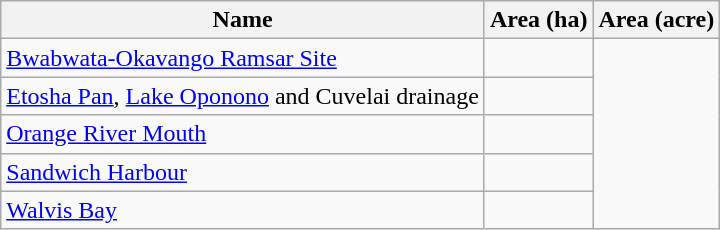<table class="wikitable sortable">
<tr>
<th scope="col" align=left>Name</th>
<th scope="col">Area (ha)</th>
<th scope="col">Area (acre)</th>
</tr>
<tr ---->
<td><a href='#'>Bwabwata-Okavango Ramsar Site</a></td>
<td></td>
</tr>
<tr ---->
<td><a href='#'>Etosha Pan</a>, <a href='#'>Lake Oponono</a> and Cuvelai drainage</td>
<td></td>
</tr>
<tr ---->
<td><a href='#'>Orange River Mouth</a></td>
<td></td>
</tr>
<tr ---->
<td><a href='#'>Sandwich Harbour</a></td>
<td></td>
</tr>
<tr ---->
<td><a href='#'>Walvis Bay</a></td>
<td></td>
</tr>
</table>
